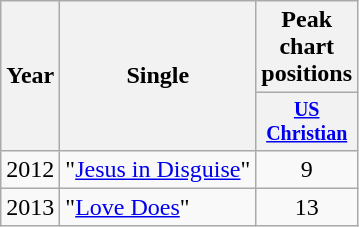<table class="wikitable" style="text-align:center;">
<tr>
<th rowspan=2>Year</th>
<th rowspan=2>Single</th>
<th colspan=6>Peak chart positions</th>
</tr>
<tr style="font-size:smaller;">
<th width=40><a href='#'>US Christian</a></th>
</tr>
<tr>
<td>2012</td>
<td align="left">"<a href='#'>Jesus in Disguise</a>"</td>
<td>9</td>
</tr>
<tr>
<td>2013</td>
<td align="left">"<a href='#'>Love Does</a>"</td>
<td>13</td>
</tr>
</table>
